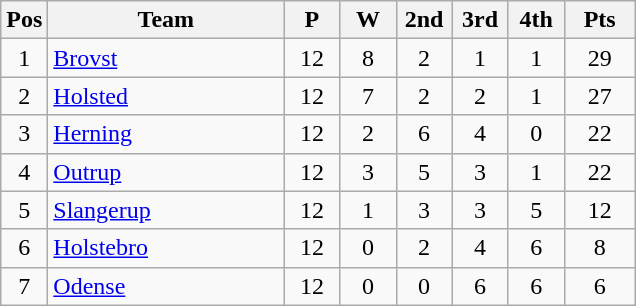<table class="wikitable" style="font-size: 100%">
<tr>
<th width=20>Pos</th>
<th width=150>Team</th>
<th width=30>P</th>
<th width=30>W</th>
<th width=30>2nd</th>
<th width=30>3rd</th>
<th width=30>4th</th>
<th width=40>Pts</th>
</tr>
<tr align=center>
<td>1</td>
<td align="left"><a href='#'>Brovst</a></td>
<td>12</td>
<td>8</td>
<td>2</td>
<td>1</td>
<td>1</td>
<td>29</td>
</tr>
<tr align=center>
<td>2</td>
<td align="left"><a href='#'>Holsted</a></td>
<td>12</td>
<td>7</td>
<td>2</td>
<td>2</td>
<td>1</td>
<td>27</td>
</tr>
<tr align=center>
<td>3</td>
<td align="left"><a href='#'>Herning</a></td>
<td>12</td>
<td>2</td>
<td>6</td>
<td>4</td>
<td>0</td>
<td>22</td>
</tr>
<tr align=center>
<td>4</td>
<td align="left"><a href='#'>Outrup</a></td>
<td>12</td>
<td>3</td>
<td>5</td>
<td>3</td>
<td>1</td>
<td>22</td>
</tr>
<tr align=center>
<td>5</td>
<td align="left"><a href='#'>Slangerup</a></td>
<td>12</td>
<td>1</td>
<td>3</td>
<td>3</td>
<td>5</td>
<td>12</td>
</tr>
<tr align=center>
<td>6</td>
<td align="left"><a href='#'>Holstebro</a></td>
<td>12</td>
<td>0</td>
<td>2</td>
<td>4</td>
<td>6</td>
<td>8</td>
</tr>
<tr align=center>
<td>7</td>
<td align="left"><a href='#'>Odense</a></td>
<td>12</td>
<td>0</td>
<td>0</td>
<td>6</td>
<td>6</td>
<td>6</td>
</tr>
</table>
